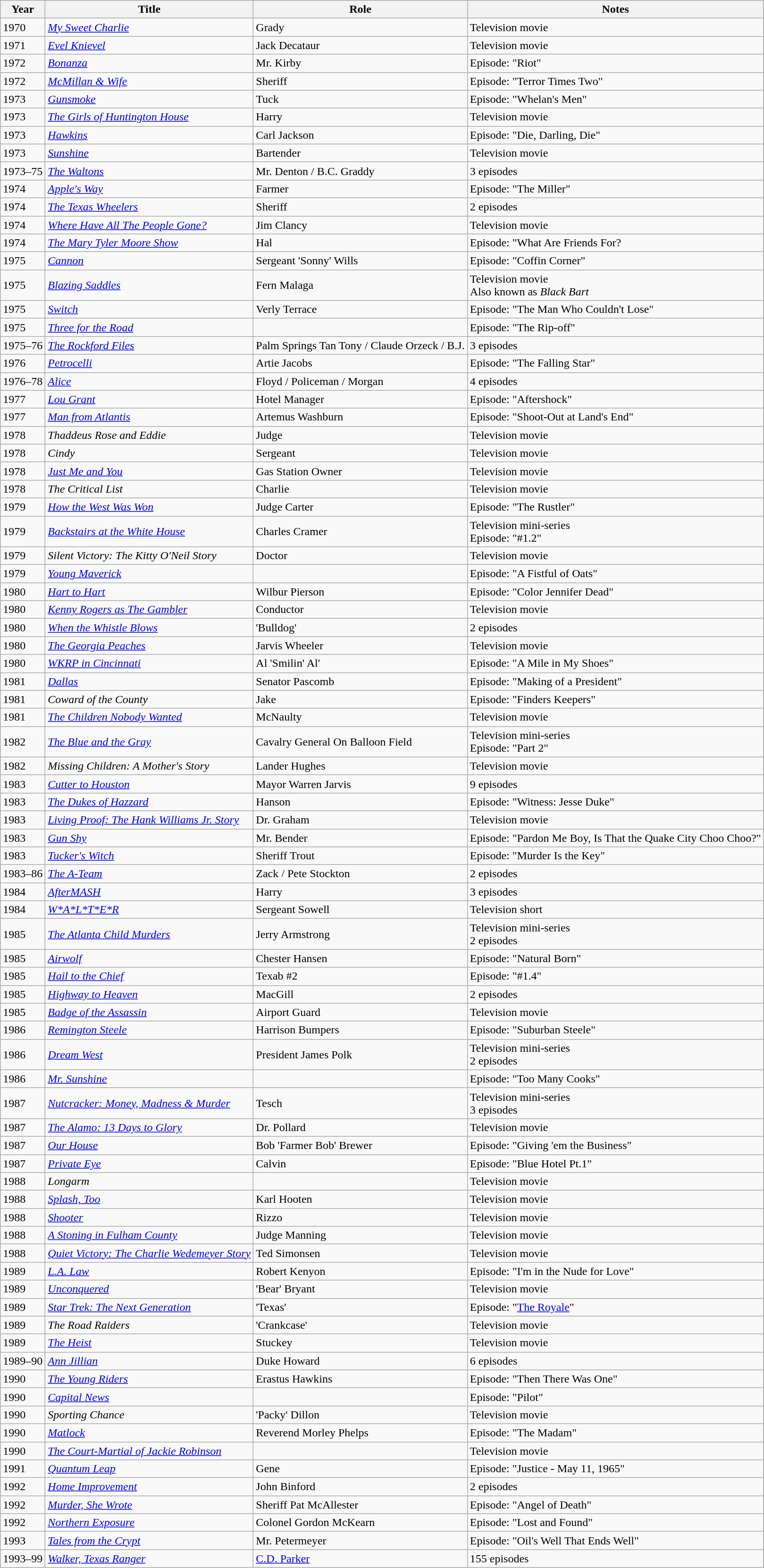<table class="wikitable">
<tr>
<th>Year</th>
<th>Title</th>
<th>Role</th>
<th>Notes</th>
</tr>
<tr>
<td>1970</td>
<td><em><a href='#'>My Sweet Charlie</a></em></td>
<td>Grady</td>
<td>Television movie</td>
</tr>
<tr>
<td>1971</td>
<td><a href='#'><em>Evel Knievel</em></a></td>
<td>Jack Decataur</td>
<td>Television movie</td>
</tr>
<tr>
<td>1972</td>
<td><em><a href='#'>Bonanza</a></em></td>
<td>Mr. Kirby</td>
<td>Episode: "Riot"</td>
</tr>
<tr>
<td>1972</td>
<td><em><a href='#'>McMillan & Wife</a></em></td>
<td>Sheriff</td>
<td>Episode: "Terror Times Two"</td>
</tr>
<tr>
<td>1973</td>
<td><em><a href='#'>Gunsmoke</a></em></td>
<td>Tuck</td>
<td>Episode: "Whelan's Men"</td>
</tr>
<tr>
<td>1973</td>
<td><em><a href='#'>The Girls of Huntington House</a></em></td>
<td>Harry</td>
<td>Television movie</td>
</tr>
<tr>
<td>1973</td>
<td><a href='#'><em>Hawkins</em></a></td>
<td>Carl Jackson</td>
<td>Episode: "Die, Darling, Die"</td>
</tr>
<tr>
<td>1973</td>
<td><a href='#'><em>Sunshine</em></a></td>
<td>Bartender</td>
<td>Television movie</td>
</tr>
<tr>
<td>1973–75</td>
<td><em><a href='#'>The Waltons</a></em></td>
<td>Mr. Denton / B.C. Graddy</td>
<td>3 episodes</td>
</tr>
<tr>
<td>1974</td>
<td><em><a href='#'>Apple's Way</a></em></td>
<td>Farmer</td>
<td>Episode: "The Miller"</td>
</tr>
<tr>
<td>1974</td>
<td><em><a href='#'>The Texas Wheelers</a></em></td>
<td>Sheriff</td>
<td>2 episodes</td>
</tr>
<tr>
<td>1974</td>
<td><em><a href='#'>Where Have All The People Gone?</a></em></td>
<td>Jim Clancy</td>
<td>Television movie</td>
</tr>
<tr>
<td>1974</td>
<td><em><a href='#'>The Mary Tyler Moore Show</a></em></td>
<td>Hal</td>
<td>Episode: "What Are Friends For?</td>
</tr>
<tr>
<td>1975</td>
<td><a href='#'><em>Cannon</em></a></td>
<td>Sergeant 'Sonny' Wills</td>
<td>Episode: "Coffin Corner"</td>
</tr>
<tr>
<td>1975</td>
<td><em><a href='#'>Blazing Saddles</a></em></td>
<td>Fern Malaga</td>
<td>Television movie<br>Also known as <em>Black Bart</em></td>
</tr>
<tr>
<td>1975</td>
<td><a href='#'><em>Switch</em></a></td>
<td>Verly Terrace</td>
<td>Episode: "The Man Who Couldn't Lose"</td>
</tr>
<tr>
<td>1975</td>
<td><a href='#'><em>Three for the Road</em></a></td>
<td></td>
<td>Episode: "The Rip-off"</td>
</tr>
<tr>
<td>1975–76</td>
<td><em><a href='#'>The Rockford Files</a></em></td>
<td>Palm Springs Tan Tony / Claude Orzeck / B.J.</td>
<td>3 episodes</td>
</tr>
<tr>
<td>1976</td>
<td><em><a href='#'>Petrocelli</a></em></td>
<td>Artie Jacobs</td>
<td>Episode: "The Falling Star"</td>
</tr>
<tr>
<td>1976–78</td>
<td><a href='#'><em>Alice</em></a></td>
<td>Floyd / Policeman / Morgan</td>
<td>4 episodes</td>
</tr>
<tr>
<td>1977</td>
<td><a href='#'><em>Lou Grant</em></a></td>
<td>Hotel Manager</td>
<td>Episode: "Aftershock"</td>
</tr>
<tr>
<td>1977</td>
<td><em><a href='#'>Man from Atlantis</a></em></td>
<td>Artemus Washburn</td>
<td>Episode: "Shoot-Out at Land's End"</td>
</tr>
<tr>
<td>1978</td>
<td><em>Thaddeus Rose and Eddie</em></td>
<td>Judge</td>
<td>Television movie</td>
</tr>
<tr>
<td>1978</td>
<td><em>Cindy</em></td>
<td>Sergeant</td>
<td>Television movie</td>
</tr>
<tr>
<td>1978</td>
<td><em><a href='#'>Just Me and You</a></em></td>
<td>Gas Station Owner</td>
<td>Television movie</td>
</tr>
<tr>
<td>1978</td>
<td><em>The Critical List</em></td>
<td>Charlie</td>
<td>Television movie</td>
</tr>
<tr>
<td>1979</td>
<td><a href='#'><em>How the West Was Won</em></a></td>
<td>Judge Carter</td>
<td>Episode: "The Rustler"</td>
</tr>
<tr>
<td>1979</td>
<td><em><a href='#'>Backstairs at the White House</a></em></td>
<td>Charles Cramer</td>
<td>Television mini-series<br>Episode: "#1.2"</td>
</tr>
<tr>
<td>1979</td>
<td><em>Silent Victory: The Kitty O'Neil Story</em></td>
<td>Doctor</td>
<td>Television movie</td>
</tr>
<tr>
<td>1979</td>
<td><em><a href='#'>Young Maverick</a></em></td>
<td></td>
<td>Episode: "A Fistful of Oats"</td>
</tr>
<tr>
<td>1980</td>
<td><em><a href='#'>Hart to Hart</a></em></td>
<td>Wilbur Pierson</td>
<td>Episode: "Color Jennifer Dead"</td>
</tr>
<tr>
<td>1980</td>
<td><em><a href='#'>Kenny Rogers as The Gambler</a></em></td>
<td>Conductor</td>
<td>Television movie</td>
</tr>
<tr>
<td>1980</td>
<td><a href='#'><em>When the Whistle Blows</em></a></td>
<td>'Bulldog'</td>
<td>2 episodes</td>
</tr>
<tr>
<td>1980</td>
<td><em><a href='#'>The Georgia Peaches</a></em></td>
<td>Jarvis Wheeler</td>
<td>Television movie</td>
</tr>
<tr>
<td>1980</td>
<td><em><a href='#'>WKRP in Cincinnati</a></em></td>
<td>Al 'Smilin' Al'</td>
<td>Episode: "A Mile in My Shoes"</td>
</tr>
<tr>
<td>1981</td>
<td><em><a href='#'>Dallas</a></em></td>
<td>Senator Pascomb</td>
<td>Episode: "Making of a President"</td>
</tr>
<tr>
<td>1981</td>
<td><em>Coward of the County</em></td>
<td>Jake</td>
<td>Episode: "Finders Keepers"</td>
</tr>
<tr>
<td>1981</td>
<td><em><a href='#'>The Children Nobody Wanted</a></em></td>
<td>McNaulty</td>
<td>Television movie</td>
</tr>
<tr>
<td>1982</td>
<td><a href='#'><em>The Blue and the Gray</em></a></td>
<td>Cavalry General On Balloon Field</td>
<td>Television mini-series<br>Episode: "Part 2"</td>
</tr>
<tr>
<td>1982</td>
<td><em>Missing Children: A Mother's Story</em></td>
<td>Lander Hughes</td>
<td>Television movie</td>
</tr>
<tr>
<td>1983</td>
<td><em><a href='#'>Cutter to Houston</a></em></td>
<td>Mayor Warren Jarvis</td>
<td>9 episodes</td>
</tr>
<tr>
<td>1983</td>
<td><em><a href='#'>The Dukes of Hazzard</a></em></td>
<td>Hanson</td>
<td>Episode: "Witness: Jesse Duke"</td>
</tr>
<tr>
<td>1983</td>
<td><em><a href='#'>Living Proof: The Hank Williams Jr. Story</a></em></td>
<td>Dr. Graham</td>
<td>Television movie</td>
</tr>
<tr>
<td>1983</td>
<td><a href='#'><em>Gun Shy</em></a></td>
<td>Mr. Bender</td>
<td>Episode: "Pardon Me Boy, Is That the Quake City Choo Choo?"</td>
</tr>
<tr>
<td>1983</td>
<td><em><a href='#'>Tucker's Witch</a></em></td>
<td>Sheriff Trout</td>
<td>Episode: "Murder Is the Key"</td>
</tr>
<tr>
<td>1983–86</td>
<td><em><a href='#'>The A-Team</a></em></td>
<td>Zack / Pete Stockton</td>
<td>2 episodes</td>
</tr>
<tr>
<td>1984</td>
<td><em><a href='#'>AfterMASH</a></em></td>
<td>Harry</td>
<td>3 episodes</td>
</tr>
<tr>
<td>1984</td>
<td><em><a href='#'>W*A*L*T*E*R</a></em></td>
<td>Sergeant Sowell</td>
<td>Television short</td>
</tr>
<tr>
<td>1985</td>
<td><a href='#'><em>The Atlanta Child Murders</em></a></td>
<td>Jerry Armstrong</td>
<td>Television mini-series<br>2 episodes</td>
</tr>
<tr>
<td>1985</td>
<td><em><a href='#'>Airwolf</a></em></td>
<td>Chester Hansen</td>
<td>Episode: "Natural Born"</td>
</tr>
<tr>
<td>1985</td>
<td><a href='#'><em>Hail to the Chief</em></a></td>
<td>Texab #2</td>
<td>Episode: "#1.4"</td>
</tr>
<tr>
<td>1985</td>
<td><em><a href='#'>Highway to Heaven</a></em></td>
<td>MacGill</td>
<td>2 episodes</td>
</tr>
<tr>
<td>1985</td>
<td><em><a href='#'>Badge of the Assassin</a></em></td>
<td>Airport Guard</td>
<td>Television movie</td>
</tr>
<tr>
<td>1986</td>
<td><em><a href='#'>Remington Steele</a></em></td>
<td>Harrison Bumpers</td>
<td>Episode: "Suburban Steele"</td>
</tr>
<tr>
<td>1986</td>
<td><em><a href='#'>Dream West</a></em></td>
<td>President James Polk</td>
<td>Television mini-series<br>2 episodes</td>
</tr>
<tr>
<td>1986</td>
<td><a href='#'><em>Mr. Sunshine</em></a></td>
<td></td>
<td>Episode: "Too Many Cooks"</td>
</tr>
<tr>
<td>1987</td>
<td><em> <a href='#'>Nutcracker: Money, Madness & Murder</a></em></td>
<td>Tesch</td>
<td>Television mini-series<br>3 episodes</td>
</tr>
<tr>
<td>1987</td>
<td><em><a href='#'>The Alamo: 13 Days to Glory</a></em></td>
<td>Dr. Pollard</td>
<td>Television movie</td>
</tr>
<tr>
<td>1987</td>
<td><a href='#'><em>Our House</em></a></td>
<td>Bob 'Farmer Bob' Brewer</td>
<td>Episode: "Giving 'em the Business"</td>
</tr>
<tr>
<td>1987</td>
<td><a href='#'><em>Private Eye</em></a></td>
<td>Calvin</td>
<td>Episode: "Blue Hotel Pt.1"</td>
</tr>
<tr>
<td>1988</td>
<td><em>Longarm</em></td>
<td></td>
<td>Television movie</td>
</tr>
<tr>
<td>1988</td>
<td><em><a href='#'>Splash, Too</a></em></td>
<td>Karl Hooten</td>
<td>Television movie</td>
</tr>
<tr>
<td>1988</td>
<td><a href='#'><em>Shooter</em></a></td>
<td>Rizzo</td>
<td>Television movie</td>
</tr>
<tr>
<td>1988</td>
<td><em><a href='#'>A Stoning in Fulham County</a></em></td>
<td>Judge Manning</td>
<td>Television movie</td>
</tr>
<tr>
<td>1988</td>
<td><em><a href='#'>Quiet Victory: The Charlie Wedemeyer Story</a></em></td>
<td>Ted Simonsen</td>
<td>Television movie</td>
</tr>
<tr>
<td>1989</td>
<td><em><a href='#'>L.A. Law</a></em></td>
<td>Robert Kenyon</td>
<td>Episode: "I'm in the Nude for Love"</td>
</tr>
<tr>
<td>1989</td>
<td><a href='#'><em>Unconquered</em></a></td>
<td>'Bear' Bryant</td>
<td>Television movie</td>
</tr>
<tr>
<td>1989</td>
<td><em><a href='#'>Star Trek: The Next Generation</a></em></td>
<td>'Texas'</td>
<td>Episode: "<a href='#'>The Royale</a>"</td>
</tr>
<tr>
<td>1989</td>
<td><em>The Road Raiders</em></td>
<td>'Crankcase'</td>
<td>Television movie</td>
</tr>
<tr>
<td>1989</td>
<td><a href='#'><em>The Heist</em></a></td>
<td>Stuckey</td>
<td>Television movie</td>
</tr>
<tr>
<td>1989–90</td>
<td><a href='#'><em>Ann Jillian</em></a></td>
<td>Duke Howard</td>
<td>6 episodes</td>
</tr>
<tr>
<td>1990</td>
<td><em><a href='#'>The Young Riders</a></em></td>
<td>Erastus Hawkins</td>
<td>Episode: "Then There Was One"</td>
</tr>
<tr>
<td>1990</td>
<td><em><a href='#'>Capital News</a></em></td>
<td></td>
<td>Episode: "Pilot"</td>
</tr>
<tr>
<td>1990</td>
<td><em>Sporting Chance</em></td>
<td>'Packy' Dillon</td>
<td>Television movie</td>
</tr>
<tr>
<td>1990</td>
<td><a href='#'><em>Matlock</em></a></td>
<td>Reverend Morley Phelps</td>
<td>Episode: "The Madam"</td>
</tr>
<tr>
<td>1990</td>
<td><em><a href='#'>The Court-Martial of Jackie Robinson</a></em></td>
<td></td>
<td>Television movie</td>
</tr>
<tr>
<td>1991</td>
<td><em><a href='#'>Quantum Leap</a></em></td>
<td>Gene</td>
<td>Episode: "Justice - May 11, 1965"</td>
</tr>
<tr>
<td>1992</td>
<td><a href='#'><em>Home Improvement</em></a></td>
<td>John Binford</td>
<td>2 episodes</td>
</tr>
<tr>
<td>1992</td>
<td><em><a href='#'>Murder, She Wrote</a></em></td>
<td>Sheriff Pat McAllester</td>
<td>Episode: "Angel of Death"</td>
</tr>
<tr>
<td>1992</td>
<td><em><a href='#'>Northern Exposure</a></em></td>
<td>Colonel Gordon McKearn</td>
<td>Episode: "Lost and Found"</td>
</tr>
<tr>
<td>1993</td>
<td><a href='#'><em>Tales from the Crypt</em></a></td>
<td>Mr. Petermeyer</td>
<td>Episode: "Oil's Well That Ends Well"</td>
</tr>
<tr>
<td>1993–99</td>
<td><em><a href='#'>Walker, Texas Ranger</a></em></td>
<td><a href='#'>C.D. Parker</a></td>
<td>155 episodes</td>
</tr>
</table>
